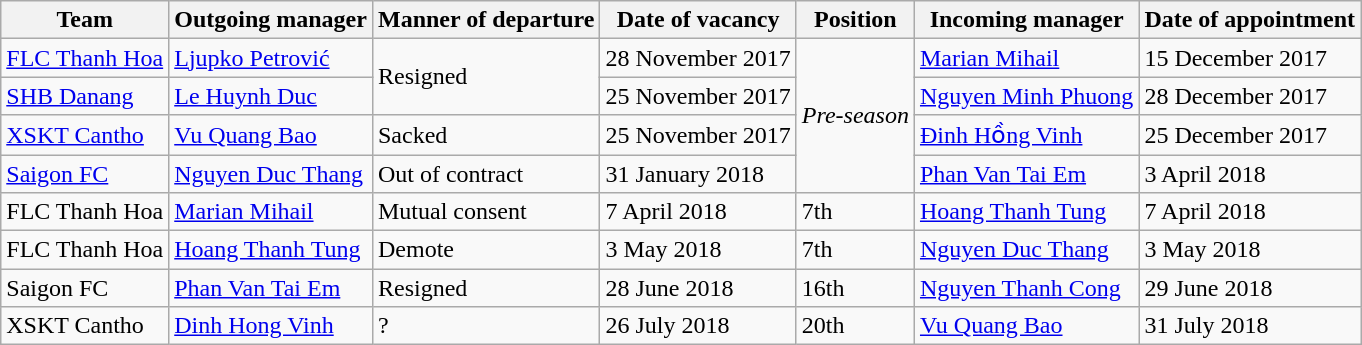<table class="wikitable">
<tr>
<th>Team</th>
<th>Outgoing manager</th>
<th>Manner of departure</th>
<th>Date of vacancy</th>
<th>Position</th>
<th>Incoming manager</th>
<th>Date of appointment</th>
</tr>
<tr>
<td><a href='#'>FLC Thanh Hoa</a></td>
<td> <a href='#'>Ljupko Petrović</a></td>
<td rowspan=2>Resigned</td>
<td>28 November 2017</td>
<td rowspan=4><em>Pre-season</em></td>
<td> <a href='#'>Marian Mihail</a></td>
<td>15 December 2017</td>
</tr>
<tr>
<td><a href='#'>SHB Danang</a></td>
<td> <a href='#'>Le Huynh Duc</a></td>
<td>25 November 2017</td>
<td> <a href='#'>Nguyen Minh Phuong</a></td>
<td>28 December 2017</td>
</tr>
<tr>
<td><a href='#'>XSKT Cantho</a></td>
<td> <a href='#'>Vu Quang Bao</a></td>
<td>Sacked</td>
<td>25 November 2017</td>
<td> <a href='#'>Đinh Hồng Vinh</a></td>
<td>25 December 2017</td>
</tr>
<tr>
<td><a href='#'>Saigon FC</a></td>
<td> <a href='#'>Nguyen Duc Thang</a></td>
<td>Out of contract</td>
<td>31 January 2018</td>
<td> <a href='#'>Phan Van Tai Em</a></td>
<td>3 April 2018</td>
</tr>
<tr>
<td>FLC Thanh Hoa</td>
<td> <a href='#'>Marian Mihail</a></td>
<td>Mutual consent</td>
<td>7 April 2018</td>
<td>7th</td>
<td> <a href='#'>Hoang Thanh Tung</a></td>
<td>7 April 2018</td>
</tr>
<tr>
<td>FLC Thanh Hoa</td>
<td> <a href='#'>Hoang Thanh Tung</a></td>
<td>Demote</td>
<td>3 May 2018</td>
<td>7th</td>
<td> <a href='#'>Nguyen Duc Thang</a></td>
<td>3 May 2018</td>
</tr>
<tr>
<td>Saigon FC</td>
<td> <a href='#'>Phan Van Tai Em</a></td>
<td>Resigned</td>
<td>28 June 2018</td>
<td>16th</td>
<td> <a href='#'>Nguyen Thanh Cong</a></td>
<td>29 June 2018</td>
</tr>
<tr>
<td>XSKT Cantho</td>
<td> <a href='#'>Dinh Hong Vinh</a></td>
<td>?</td>
<td>26 July 2018</td>
<td>20th</td>
<td> <a href='#'>Vu Quang Bao</a></td>
<td>31 July 2018</td>
</tr>
</table>
